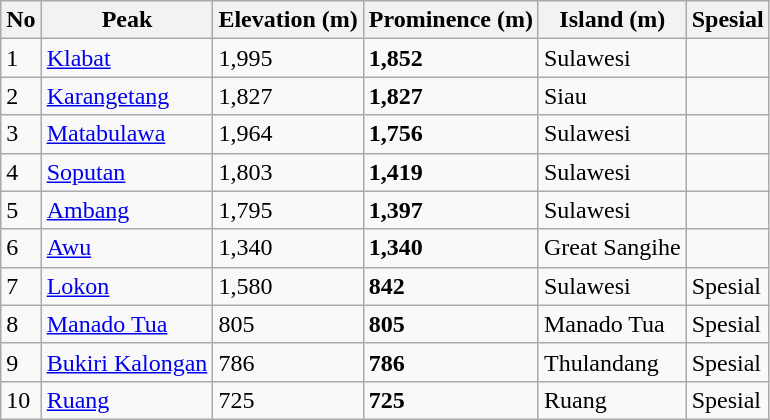<table class="wikitable sortable">
<tr>
<th>No</th>
<th>Peak</th>
<th>Elevation (m)</th>
<th>Prominence (m)</th>
<th>Island (m)</th>
<th>Spesial</th>
</tr>
<tr>
<td>1</td>
<td><a href='#'>Klabat</a></td>
<td>1,995</td>
<td><strong>1,852</strong></td>
<td>Sulawesi</td>
<td></td>
</tr>
<tr>
<td>2</td>
<td><a href='#'>Karangetang</a></td>
<td>1,827</td>
<td><strong>1,827</strong></td>
<td>Siau</td>
<td></td>
</tr>
<tr>
<td>3</td>
<td><a href='#'>Matabulawa</a></td>
<td>1,964</td>
<td><strong>1,756</strong></td>
<td>Sulawesi</td>
<td></td>
</tr>
<tr>
<td>4</td>
<td><a href='#'>Soputan</a></td>
<td>1,803</td>
<td><strong>1,419</strong></td>
<td>Sulawesi</td>
<td></td>
</tr>
<tr>
<td>5</td>
<td><a href='#'>Ambang</a></td>
<td>1,795</td>
<td><strong>1,397</strong></td>
<td>Sulawesi</td>
<td></td>
</tr>
<tr>
<td>6</td>
<td><a href='#'>Awu</a></td>
<td>1,340</td>
<td><strong>1,340</strong></td>
<td>Great Sangihe</td>
<td></td>
</tr>
<tr>
<td>7</td>
<td><a href='#'>Lokon</a></td>
<td>1,580</td>
<td><strong>842</strong></td>
<td>Sulawesi</td>
<td>Spesial</td>
</tr>
<tr>
<td>8</td>
<td><a href='#'>Manado Tua</a></td>
<td>805</td>
<td><strong>805</strong></td>
<td>Manado Tua</td>
<td>Spesial</td>
</tr>
<tr>
<td>9</td>
<td><a href='#'>Bukiri Kalongan</a></td>
<td>786</td>
<td><strong>786</strong></td>
<td>Thulandang</td>
<td>Spesial</td>
</tr>
<tr>
<td>10</td>
<td><a href='#'>Ruang</a></td>
<td>725</td>
<td><strong>725</strong></td>
<td>Ruang</td>
<td>Spesial</td>
</tr>
</table>
